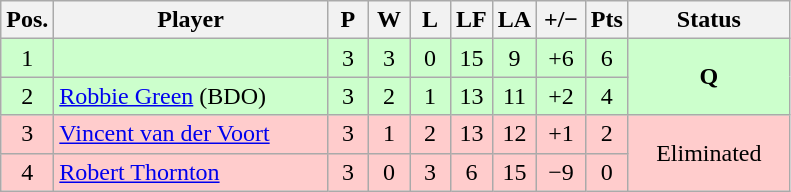<table class="wikitable" style="text-align:center; margin: 1em auto 1em auto, align:left">
<tr>
<th width=20>Pos.</th>
<th width=175>Player</th>
<th width=20>P</th>
<th width=20>W</th>
<th width=20>L</th>
<th width=20>LF</th>
<th width=20>LA</th>
<th width=25>+/−</th>
<th width=20>Pts</th>
<th width=100>Status</th>
</tr>
<tr style="background:#CCFFCC;">
<td>1</td>
<td style="text-align:left;"></td>
<td>3</td>
<td>3</td>
<td>0</td>
<td>15</td>
<td>9</td>
<td>+6</td>
<td>6</td>
<td rowspan=2><strong>Q</strong></td>
</tr>
<tr style="background:#CCFFCC;">
<td>2</td>
<td style="text-align:left;"> <a href='#'>Robbie Green</a> (BDO)</td>
<td>3</td>
<td>2</td>
<td>1</td>
<td>13</td>
<td>11</td>
<td>+2</td>
<td>4</td>
</tr>
<tr style="background:#FFCCCC;">
<td>3</td>
<td style="text-align:left;"> <a href='#'>Vincent van der Voort</a></td>
<td>3</td>
<td>1</td>
<td>2</td>
<td>13</td>
<td>12</td>
<td>+1</td>
<td>2</td>
<td rowspan=2>Eliminated</td>
</tr>
<tr style="background:#FFCCCC;">
<td>4</td>
<td style="text-align:left;"> <a href='#'>Robert Thornton</a></td>
<td>3</td>
<td>0</td>
<td>3</td>
<td>6</td>
<td>15</td>
<td>−9</td>
<td>0</td>
</tr>
</table>
